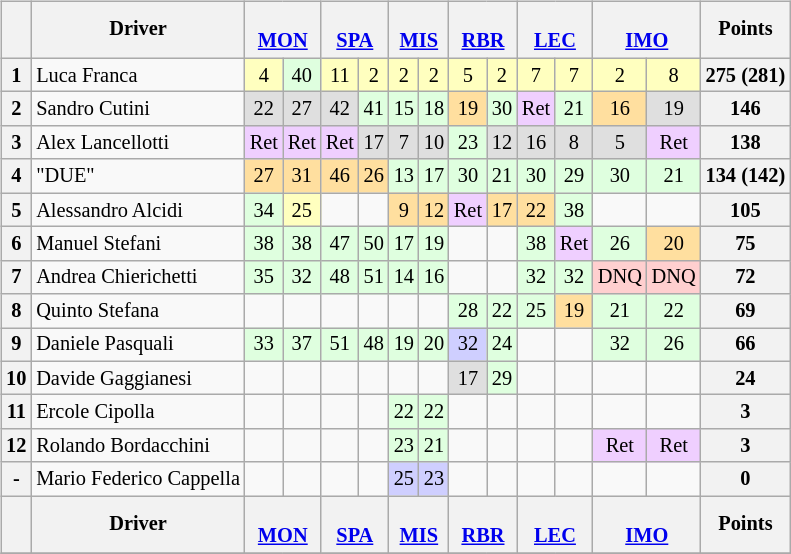<table>
<tr>
<td valign="top"><br><table class="wikitable" style="font-size:85%; text-align:center;">
<tr>
<th></th>
<th>Driver</th>
<th colspan="2"><br><a href='#'>MON</a></th>
<th colspan="2"><br><a href='#'>SPA</a></th>
<th colspan="2"><br><a href='#'>MIS</a></th>
<th colspan="2"><br><a href='#'>RBR</a></th>
<th colspan="2"><br><a href='#'>LEC</a></th>
<th colspan="2"><br><a href='#'>IMO</a></th>
<th>Points</th>
</tr>
<tr>
<th>1</th>
<td align="left"> Luca Franca</td>
<td style="background:#ffffbf;">4</td>
<td style="background:#dfffdf;">40</td>
<td style="background:#ffffbf;">11</td>
<td style="background:#ffffbf;">2</td>
<td style="background:#ffffbf;">2</td>
<td style="background:#ffffbf;">2</td>
<td style="background:#ffffbf;">5</td>
<td style="background:#ffffbf;">2</td>
<td style="background:#ffffbf;">7</td>
<td style="background:#ffffbf;">7</td>
<td style="background:#ffffbf;">2</td>
<td style="background:#ffffbf;">8</td>
<th>275 (281)</th>
</tr>
<tr>
<th>2</th>
<td align="left"> Sandro Cutini</td>
<td style="background:#dfdfdf;">22</td>
<td style="background:#dfdfdf;">27</td>
<td style="background:#dfdfdf;">42</td>
<td style="background:#dfffdf;">41</td>
<td style="background:#dfffdf;">15</td>
<td style="background:#dfffdf;">18</td>
<td style="background:#ffdf9f;">19</td>
<td style="background:#dfffdf;">30</td>
<td style="background:#efcfff;">Ret</td>
<td style="background:#dfffdf;">21</td>
<td style="background:#ffdf9f;">16</td>
<td style="background:#dfdfdf;">19</td>
<th>146</th>
</tr>
<tr>
<th>3</th>
<td align="left"> Alex Lancellotti</td>
<td style="background:#efcfff;">Ret</td>
<td style="background:#efcfff;">Ret</td>
<td style="background:#efcfff;">Ret</td>
<td style="background:#dfdfdf;">17</td>
<td style="background:#dfdfdf;">7</td>
<td style="background:#dfdfdf;">10</td>
<td style="background:#dfffdf;">23</td>
<td style="background:#dfdfdf;">12</td>
<td style="background:#dfdfdf;">16</td>
<td style="background:#dfdfdf;">8</td>
<td style="background:#dfdfdf;">5</td>
<td style="background:#efcfff;">Ret</td>
<th>138</th>
</tr>
<tr>
<th>4</th>
<td align="left"> "DUE"</td>
<td style="background:#ffdf9f;">27</td>
<td style="background:#ffdf9f;">31</td>
<td style="background:#ffdf9f;">46</td>
<td style="background:#ffdf9f;">26</td>
<td style="background:#dfffdf;">13</td>
<td style="background:#dfffdf;">17</td>
<td style="background:#dfffdf;">30</td>
<td style="background:#dfffdf;">21</td>
<td style="background:#dfffdf;">30</td>
<td style="background:#dfffdf;">29</td>
<td style="background:#dfffdf;">30</td>
<td style="background:#dfffdf;">21</td>
<th>134 (142)</th>
</tr>
<tr>
<th>5</th>
<td align="left"> Alessandro Alcidi</td>
<td style="background:#dfffdf;">34</td>
<td style="background:#ffffbf;">25</td>
<td></td>
<td></td>
<td style="background:#ffdf9f;">9</td>
<td style="background:#ffdf9f;">12</td>
<td style="background:#efcfff;">Ret</td>
<td style="background:#ffdf9f;">17</td>
<td style="background:#ffdf9f;">22</td>
<td style="background:#dfffdf;">38</td>
<td></td>
<td></td>
<th>105</th>
</tr>
<tr>
<th>6</th>
<td align="left"> Manuel Stefani</td>
<td style="background:#dfffdf;">38</td>
<td style="background:#dfffdf;">38</td>
<td style="background:#dfffdf;">47</td>
<td style="background:#dfffdf;">50</td>
<td style="background:#dfffdf;">17</td>
<td style="background:#dfffdf;">19</td>
<td></td>
<td></td>
<td style="background:#dfffdf;">38</td>
<td style="background:#efcfff;">Ret</td>
<td style="background:#dfffdf;">26</td>
<td style="background:#ffdf9f;">20</td>
<th>75</th>
</tr>
<tr>
<th>7</th>
<td align="left"> Andrea Chierichetti</td>
<td style="background:#dfffdf;">35</td>
<td style="background:#dfffdf;">32</td>
<td style="background:#dfffdf;">48</td>
<td style="background:#dfffdf;">51</td>
<td style="background:#dfffdf;">14</td>
<td style="background:#dfffdf;">16</td>
<td></td>
<td></td>
<td style="background:#dfffdf;">32</td>
<td style="background:#dfffdf;">32</td>
<td style="background:#ffcfcf;">DNQ</td>
<td style="background:#ffcfcf;">DNQ</td>
<th>72</th>
</tr>
<tr>
<th>8</th>
<td align="left"> Quinto Stefana</td>
<td></td>
<td></td>
<td></td>
<td></td>
<td></td>
<td></td>
<td style="background:#dfffdf;">28</td>
<td style="background:#dfffdf;">22</td>
<td style="background:#dfffdf;">25</td>
<td style="background:#ffdf9f;">19</td>
<td style="background:#dfffdf;">21</td>
<td style="background:#dfffdf;">22</td>
<th>69</th>
</tr>
<tr>
<th>9</th>
<td align="left"> Daniele Pasquali</td>
<td style="background:#dfffdf;">33</td>
<td style="background:#dfffdf;">37</td>
<td style="background:#dfffdf;">51</td>
<td style="background:#dfffdf;">48</td>
<td style="background:#dfffdf;">19</td>
<td style="background:#dfffdf;">20</td>
<td style="background:#cfcfff;">32</td>
<td style="background:#dfffdf;">24</td>
<td></td>
<td></td>
<td style="background:#dfffdf;">32</td>
<td style="background:#dfffdf;">26</td>
<th>66</th>
</tr>
<tr>
<th>10</th>
<td align="left"> Davide Gaggianesi</td>
<td></td>
<td></td>
<td></td>
<td></td>
<td></td>
<td></td>
<td style="background:#dfdfdf;">17</td>
<td style="background:#dfffdf;">29</td>
<td></td>
<td></td>
<td></td>
<td></td>
<th>24</th>
</tr>
<tr>
<th>11</th>
<td align="left"> Ercole Cipolla</td>
<td></td>
<td></td>
<td></td>
<td></td>
<td style="background:#dfffdf;">22</td>
<td style="background:#dfffdf;">22</td>
<td></td>
<td></td>
<td></td>
<td></td>
<td></td>
<td></td>
<th>3</th>
</tr>
<tr>
<th>12</th>
<td align="left"> Rolando Bordacchini</td>
<td></td>
<td></td>
<td></td>
<td></td>
<td style="background:#dfffdf;">23</td>
<td style="background:#dfffdf;">21</td>
<td></td>
<td></td>
<td></td>
<td></td>
<td style="background:#efcfff;">Ret</td>
<td style="background:#efcfff;">Ret</td>
<th>3</th>
</tr>
<tr>
<th>-</th>
<td align="left"> Mario Federico Cappella</td>
<td></td>
<td></td>
<td></td>
<td></td>
<td style="background:#cfcfff;">25</td>
<td style="background:#cfcfff;">23</td>
<td></td>
<td></td>
<td></td>
<td></td>
<td></td>
<td></td>
<th>0</th>
</tr>
<tr>
<th></th>
<th>Driver</th>
<th colspan="2"><br><a href='#'>MON</a></th>
<th colspan="2"><br><a href='#'>SPA</a></th>
<th colspan="2"><br><a href='#'>MIS</a></th>
<th colspan="2"><br><a href='#'>RBR</a></th>
<th colspan="2"><br><a href='#'>LEC</a></th>
<th colspan="2"><br><a href='#'>IMO</a></th>
<th>Points</th>
</tr>
<tr>
</tr>
</table>
</td>
<td valign="top"><br></td>
</tr>
</table>
